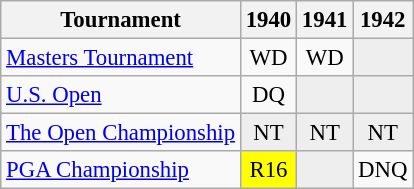<table class="wikitable" style="font-size:95%;text-align:center;">
<tr>
<th>Tournament</th>
<th>1940</th>
<th>1941</th>
<th>1942</th>
</tr>
<tr>
<td align=left><a href='#'>Masters Tournament</a></td>
<td>WD</td>
<td>WD</td>
<td style="background:#eeeeee;"></td>
</tr>
<tr>
<td align=left><a href='#'>U.S. Open</a></td>
<td>DQ</td>
<td style="background:#eeeeee;"></td>
<td style="background:#eeeeee;"></td>
</tr>
<tr>
<td align=left><a href='#'>The Open Championship</a></td>
<td style="background:#eeeeee;">NT</td>
<td style="background:#eeeeee;">NT</td>
<td style="background:#eeeeee;">NT</td>
</tr>
<tr>
<td align=left><a href='#'>PGA Championship</a></td>
<td style="background:yellow;">R16</td>
<td style="background:#eeeeee;"></td>
<td>DNQ</td>
</tr>
</table>
